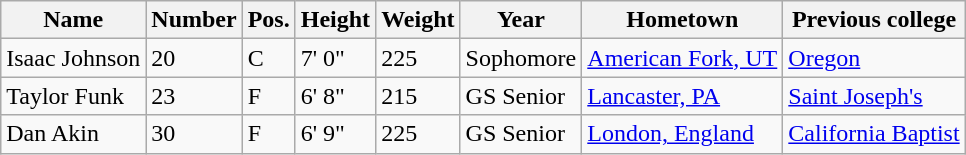<table class="wikitable sortable" border="1">
<tr>
<th>Name</th>
<th>Number</th>
<th>Pos.</th>
<th>Height</th>
<th>Weight</th>
<th>Year</th>
<th>Hometown</th>
<th class="unsortable">Previous college</th>
</tr>
<tr>
<td>Isaac Johnson</td>
<td>20</td>
<td>C</td>
<td>7' 0"</td>
<td>225</td>
<td>Sophomore</td>
<td><a href='#'>American Fork, UT</a></td>
<td><a href='#'>Oregon</a></td>
</tr>
<tr>
<td>Taylor Funk</td>
<td>23</td>
<td>F</td>
<td>6' 8"</td>
<td>215</td>
<td>GS Senior</td>
<td><a href='#'>Lancaster, PA</a></td>
<td><a href='#'>Saint Joseph's</a></td>
</tr>
<tr>
<td>Dan Akin</td>
<td>30</td>
<td>F</td>
<td>6' 9"</td>
<td>225</td>
<td>GS Senior</td>
<td><a href='#'>London, England</a></td>
<td><a href='#'>California Baptist</a></td>
</tr>
</table>
